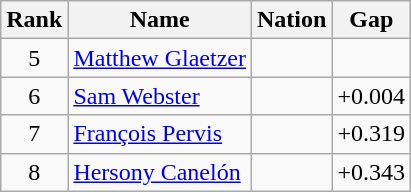<table class="wikitable sortable" style="text-align:center">
<tr>
<th>Rank</th>
<th>Name</th>
<th>Nation</th>
<th>Gap</th>
</tr>
<tr>
<td>5</td>
<td align=left><a href='#'>Matthew Glaetzer</a></td>
<td align=left></td>
<td></td>
</tr>
<tr>
<td>6</td>
<td align=left><a href='#'>Sam Webster</a></td>
<td align=left></td>
<td>+0.004</td>
</tr>
<tr>
<td>7</td>
<td align=left><a href='#'>François Pervis</a></td>
<td align=left></td>
<td>+0.319</td>
</tr>
<tr>
<td>8</td>
<td align=left><a href='#'>Hersony Canelón</a></td>
<td align=left></td>
<td>+0.343</td>
</tr>
</table>
